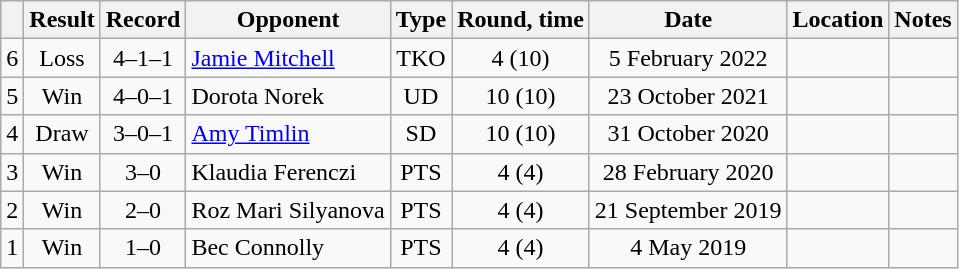<table class="wikitable" style="text-align:center">
<tr>
<th></th>
<th>Result</th>
<th>Record</th>
<th>Opponent</th>
<th>Type</th>
<th>Round, time</th>
<th>Date</th>
<th>Location</th>
<th>Notes</th>
</tr>
<tr>
<td>6</td>
<td>Loss</td>
<td>4–1–1</td>
<td align=left><a href='#'>Jamie Mitchell</a></td>
<td>TKO</td>
<td>4 (10)</td>
<td>5 February 2022</td>
<td align=left></td>
<td align=left></td>
</tr>
<tr>
<td>5</td>
<td>Win</td>
<td>4–0–1</td>
<td align=left>Dorota Norek</td>
<td>UD</td>
<td>10 (10)</td>
<td>23 October 2021</td>
<td align=left></td>
<td align=left></td>
</tr>
<tr>
<td>4</td>
<td>Draw</td>
<td>3–0–1</td>
<td align=left><a href='#'>Amy Timlin</a></td>
<td>SD</td>
<td>10 (10)</td>
<td>31 October 2020</td>
<td align=left></td>
<td align=left></td>
</tr>
<tr>
<td>3</td>
<td>Win</td>
<td>3–0</td>
<td align=left>Klaudia Ferenczi</td>
<td>PTS</td>
<td>4 (4)</td>
<td>28 February 2020</td>
<td align=left></td>
<td></td>
</tr>
<tr>
<td>2</td>
<td>Win</td>
<td>2–0</td>
<td align=left>Roz Mari Silyanova</td>
<td>PTS</td>
<td>4 (4)</td>
<td>21 September 2019</td>
<td align=left></td>
<td></td>
</tr>
<tr>
<td>1</td>
<td>Win</td>
<td>1–0</td>
<td align=left>Bec Connolly</td>
<td>PTS</td>
<td>4 (4)</td>
<td>4 May 2019</td>
<td align=left></td>
<td></td>
</tr>
</table>
